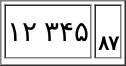<table border="1" style="margin:1em auto;">
<tr size="40">
<td style="text-align:center; background:white; font-size:14pt; color:black;">۱۲  ۳۴۵</td>
<td style="text-align:center; background:white; font-size:10pt; color:black;"><small></small><br><strong>۸۷</strong></td>
</tr>
<tr>
</tr>
</table>
